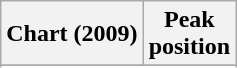<table class="wikitable sortable plainrowheaders">
<tr>
<th scope="col">Chart (2009)</th>
<th scope="col">Peak<br>position</th>
</tr>
<tr>
</tr>
<tr>
</tr>
</table>
